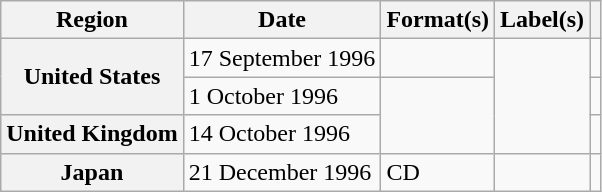<table class="wikitable plainrowheaders">
<tr>
<th scope="col">Region</th>
<th scope="col">Date</th>
<th scope="col">Format(s)</th>
<th scope="col">Label(s)</th>
<th scope="col"></th>
</tr>
<tr>
<th scope="row" rowspan="2">United States</th>
<td>17 September 1996</td>
<td></td>
<td rowspan="3"></td>
<td align="center"></td>
</tr>
<tr>
<td>1 October 1996</td>
<td rowspan="2"></td>
<td align="center"></td>
</tr>
<tr>
<th scope="row">United Kingdom</th>
<td>14 October 1996</td>
<td align="center"></td>
</tr>
<tr>
<th scope="row">Japan</th>
<td>21 December 1996</td>
<td>CD</td>
<td></td>
<td align="center"></td>
</tr>
</table>
